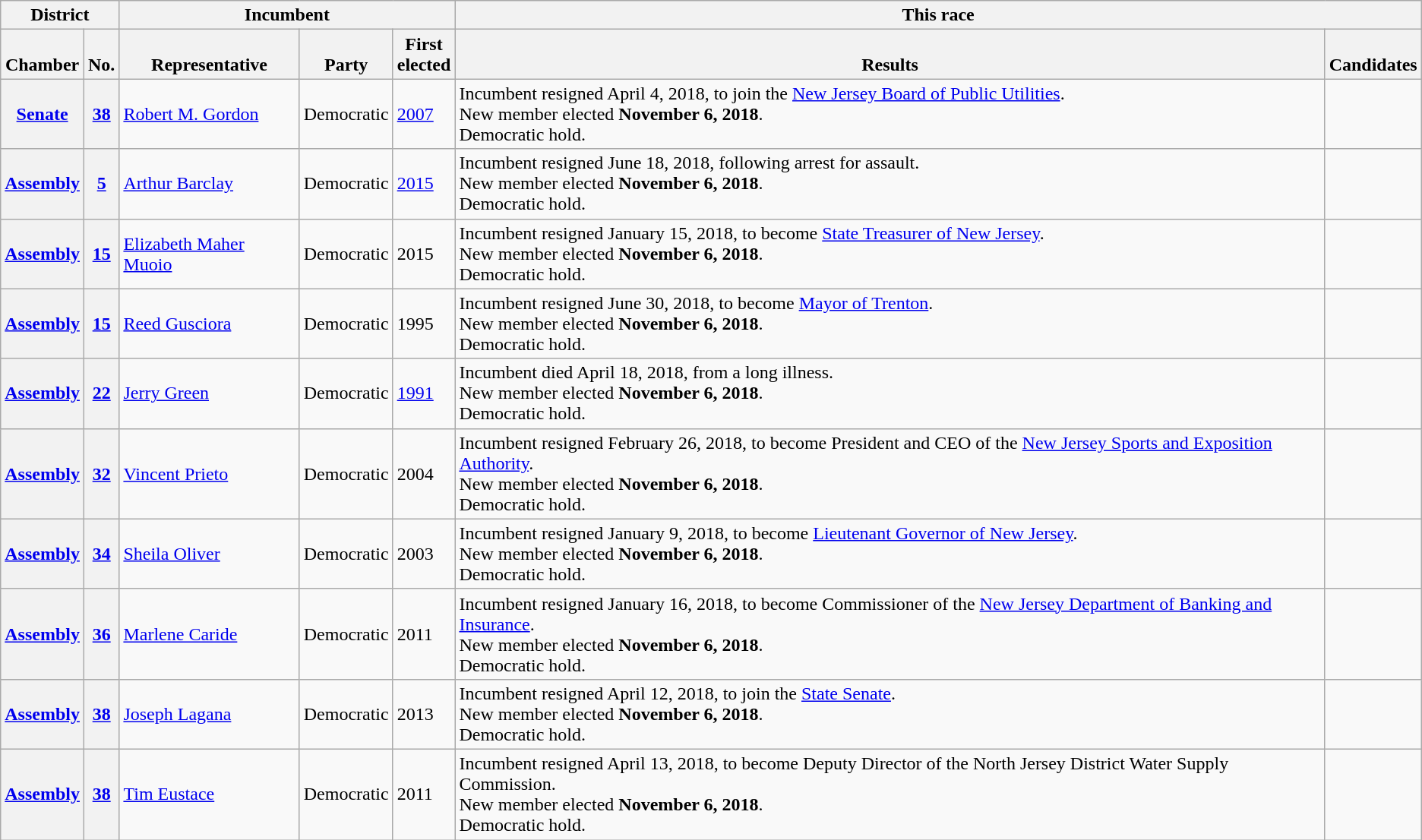<table class="wikitable sortable">
<tr valign=bottom>
<th colspan="2">District</th>
<th colspan="3">Incumbent</th>
<th colspan="2">This race</th>
</tr>
<tr valign=bottom>
<th>Chamber</th>
<th>No.</th>
<th>Representative</th>
<th>Party</th>
<th>First<br>elected</th>
<th>Results</th>
<th>Candidates</th>
</tr>
<tr>
<th><a href='#'>Senate</a></th>
<th><a href='#'>38</a></th>
<td><a href='#'>Robert M. Gordon</a></td>
<td>Democratic</td>
<td><a href='#'>2007</a></td>
<td>Incumbent resigned April 4, 2018, to join the <a href='#'>New Jersey Board of Public Utilities</a>.<br>New member elected <strong>November 6, 2018</strong>.<br>Democratic hold.</td>
<td nowrap></td>
</tr>
<tr>
<th><a href='#'>Assembly</a></th>
<th><a href='#'>5</a></th>
<td><a href='#'>Arthur Barclay</a></td>
<td>Democratic</td>
<td><a href='#'>2015</a></td>
<td>Incumbent resigned June 18, 2018, following arrest for assault.<br>New member elected <strong>November 6, 2018</strong>.<br>Democratic hold.</td>
<td nowrap></td>
</tr>
<tr>
<th><a href='#'>Assembly</a></th>
<th><a href='#'>15</a></th>
<td><a href='#'>Elizabeth Maher Muoio</a></td>
<td>Democratic</td>
<td>2015<br></td>
<td>Incumbent resigned January 15, 2018, to become <a href='#'>State Treasurer of New Jersey</a>.<br>New member elected <strong>November 6, 2018</strong>.<br>Democratic hold.</td>
<td nowrap></td>
</tr>
<tr>
<th><a href='#'>Assembly</a></th>
<th><a href='#'>15</a></th>
<td><a href='#'>Reed Gusciora</a></td>
<td>Democratic</td>
<td>1995</td>
<td>Incumbent resigned June 30, 2018, to become <a href='#'>Mayor of Trenton</a>.<br>New member elected <strong>November 6, 2018</strong>.<br>Democratic hold.</td>
<td nowrap></td>
</tr>
<tr>
<th><a href='#'>Assembly</a></th>
<th><a href='#'>22</a></th>
<td><a href='#'>Jerry Green</a></td>
<td>Democratic</td>
<td><a href='#'>1991</a></td>
<td>Incumbent died April 18, 2018, from a long illness.<br>New member elected <strong>November 6, 2018</strong>.<br>Democratic hold.</td>
<td nowrap></td>
</tr>
<tr>
<th><a href='#'>Assembly</a></th>
<th><a href='#'>32</a></th>
<td><a href='#'>Vincent Prieto</a></td>
<td>Democratic</td>
<td>2004<br></td>
<td>Incumbent resigned February 26, 2018, to become President and CEO of the <a href='#'>New Jersey Sports and Exposition Authority</a>.<br>New member elected <strong>November 6, 2018</strong>.<br>Democratic hold.</td>
<td nowrap></td>
</tr>
<tr>
<th><a href='#'>Assembly</a></th>
<th><a href='#'>34</a></th>
<td><a href='#'>Sheila Oliver</a></td>
<td>Democratic</td>
<td>2003</td>
<td>Incumbent resigned January 9, 2018, to become <a href='#'>Lieutenant Governor of New Jersey</a>.<br>New member elected <strong>November 6, 2018</strong>.<br>Democratic hold.</td>
<td nowrap></td>
</tr>
<tr>
<th><a href='#'>Assembly</a></th>
<th><a href='#'>36</a></th>
<td><a href='#'>Marlene Caride</a></td>
<td>Democratic</td>
<td>2011</td>
<td>Incumbent resigned January 16, 2018, to become Commissioner of the <a href='#'>New Jersey Department of Banking and Insurance</a>.<br>New member elected <strong>November 6, 2018</strong>.<br>Democratic hold.</td>
<td nowrap></td>
</tr>
<tr>
<th><a href='#'>Assembly</a></th>
<th><a href='#'>38</a></th>
<td><a href='#'>Joseph Lagana</a></td>
<td>Democratic</td>
<td>2013</td>
<td>Incumbent resigned April 12, 2018, to join the <a href='#'>State Senate</a>.<br>New member elected <strong>November 6, 2018</strong>.<br>Democratic hold.</td>
<td nowrap></td>
</tr>
<tr>
<th><a href='#'>Assembly</a></th>
<th><a href='#'>38</a></th>
<td><a href='#'>Tim Eustace</a></td>
<td>Democratic</td>
<td>2011</td>
<td>Incumbent resigned April 13, 2018, to become Deputy Director of the North Jersey District Water Supply Commission.<br>New member elected <strong>November 6, 2018</strong>.<br>Democratic hold.</td>
<td nowrap></td>
</tr>
</table>
